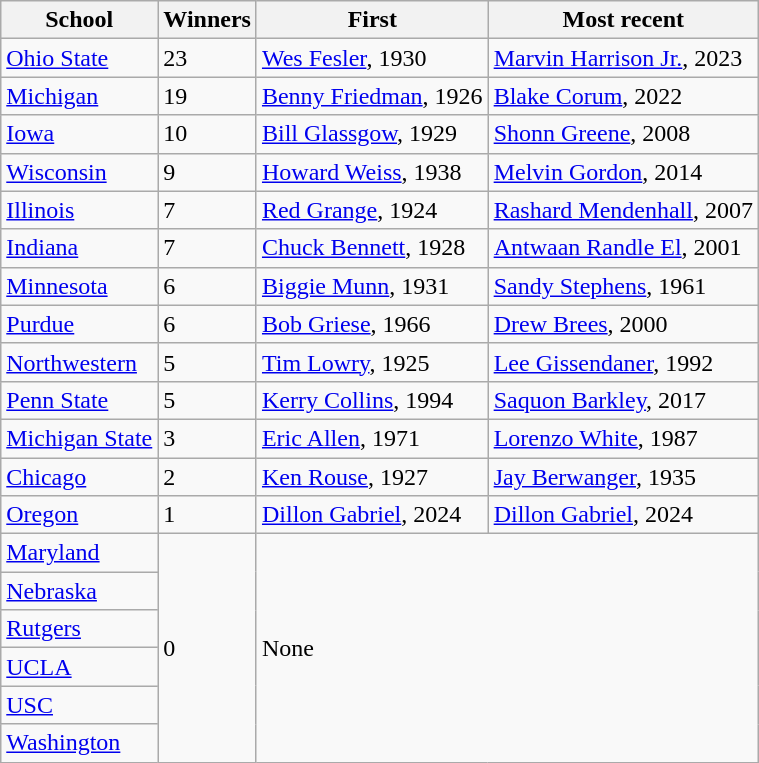<table class="wikitable">
<tr>
<th bgcolor="#e5e5e5">School</th>
<th bgcolor="#e5e5e5">Winners</th>
<th>First</th>
<th>Most recent</th>
</tr>
<tr>
<td><a href='#'>Ohio State</a></td>
<td>23</td>
<td><a href='#'>Wes Fesler</a>, 1930</td>
<td><a href='#'>Marvin Harrison Jr.</a>, 2023</td>
</tr>
<tr>
<td><a href='#'>Michigan</a></td>
<td>19</td>
<td><a href='#'>Benny Friedman</a>, 1926</td>
<td><a href='#'>Blake Corum</a>, 2022</td>
</tr>
<tr>
<td><a href='#'>Iowa</a></td>
<td>10</td>
<td><a href='#'>Bill Glassgow</a>, 1929</td>
<td><a href='#'>Shonn Greene</a>, 2008</td>
</tr>
<tr>
<td><a href='#'>Wisconsin</a></td>
<td>9</td>
<td><a href='#'>Howard Weiss</a>, 1938</td>
<td><a href='#'>Melvin Gordon</a>, 2014</td>
</tr>
<tr>
<td><a href='#'>Illinois</a></td>
<td>7</td>
<td><a href='#'>Red Grange</a>, 1924</td>
<td><a href='#'>Rashard Mendenhall</a>, 2007</td>
</tr>
<tr>
<td><a href='#'>Indiana</a></td>
<td>7</td>
<td><a href='#'>Chuck Bennett</a>, 1928</td>
<td><a href='#'>Antwaan Randle El</a>, 2001</td>
</tr>
<tr>
<td><a href='#'>Minnesota</a></td>
<td>6</td>
<td><a href='#'>Biggie Munn</a>, 1931</td>
<td><a href='#'>Sandy Stephens</a>, 1961</td>
</tr>
<tr>
<td><a href='#'>Purdue</a></td>
<td>6</td>
<td><a href='#'>Bob Griese</a>, 1966</td>
<td><a href='#'>Drew Brees</a>, 2000</td>
</tr>
<tr>
<td><a href='#'>Northwestern</a></td>
<td>5</td>
<td><a href='#'>Tim Lowry</a>, 1925</td>
<td><a href='#'>Lee Gissendaner</a>, 1992</td>
</tr>
<tr>
<td><a href='#'>Penn State</a></td>
<td>5</td>
<td><a href='#'>Kerry Collins</a>, 1994</td>
<td><a href='#'>Saquon Barkley</a>, 2017</td>
</tr>
<tr>
<td><a href='#'>Michigan State</a></td>
<td>3</td>
<td><a href='#'>Eric Allen</a>, 1971</td>
<td><a href='#'>Lorenzo White</a>, 1987</td>
</tr>
<tr>
<td><a href='#'>Chicago</a></td>
<td>2</td>
<td><a href='#'>Ken Rouse</a>, 1927</td>
<td><a href='#'>Jay Berwanger</a>, 1935</td>
</tr>
<tr>
<td><a href='#'>Oregon</a></td>
<td>1</td>
<td><a href='#'>Dillon Gabriel</a>, 2024</td>
<td><a href='#'>Dillon Gabriel</a>, 2024</td>
</tr>
<tr>
<td><a href='#'>Maryland</a></td>
<td rowspan="6">0</td>
<td colspan="2" rowspan="7">None</td>
</tr>
<tr>
<td><a href='#'>Nebraska</a></td>
</tr>
<tr>
<td><a href='#'>Rutgers</a></td>
</tr>
<tr>
<td><a href='#'>UCLA</a></td>
</tr>
<tr>
<td><a href='#'>USC</a></td>
</tr>
<tr>
<td><a href='#'>Washington</a></td>
</tr>
</table>
